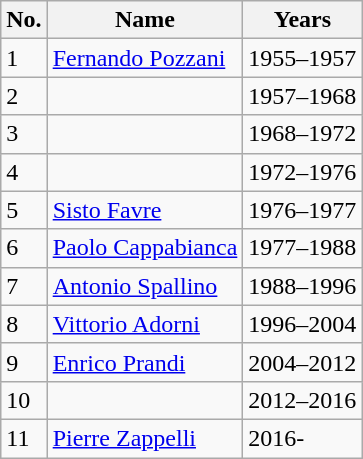<table class="wikitable">
<tr>
<th>No.</th>
<th>Name</th>
<th>Years</th>
</tr>
<tr>
<td>1</td>
<td><a href='#'>Fernando Pozzani</a></td>
<td>1955–1957</td>
</tr>
<tr>
<td>2</td>
<td></td>
<td>1957–1968</td>
</tr>
<tr>
<td>3</td>
<td></td>
<td>1968–1972</td>
</tr>
<tr>
<td>4</td>
<td></td>
<td>1972–1976</td>
</tr>
<tr>
<td>5</td>
<td><a href='#'>Sisto Favre</a></td>
<td>1976–1977</td>
</tr>
<tr>
<td>6</td>
<td><a href='#'>Paolo Cappabianca</a></td>
<td>1977–1988</td>
</tr>
<tr>
<td>7</td>
<td><a href='#'>Antonio Spallino</a></td>
<td>1988–1996</td>
</tr>
<tr>
<td>8</td>
<td><a href='#'>Vittorio Adorni</a></td>
<td>1996–2004</td>
</tr>
<tr>
<td>9</td>
<td><a href='#'>Enrico Prandi</a></td>
<td>2004–2012</td>
</tr>
<tr>
<td>10</td>
<td></td>
<td>2012–2016</td>
</tr>
<tr>
<td>11</td>
<td><a href='#'>Pierre Zappelli</a></td>
<td>2016-</td>
</tr>
</table>
